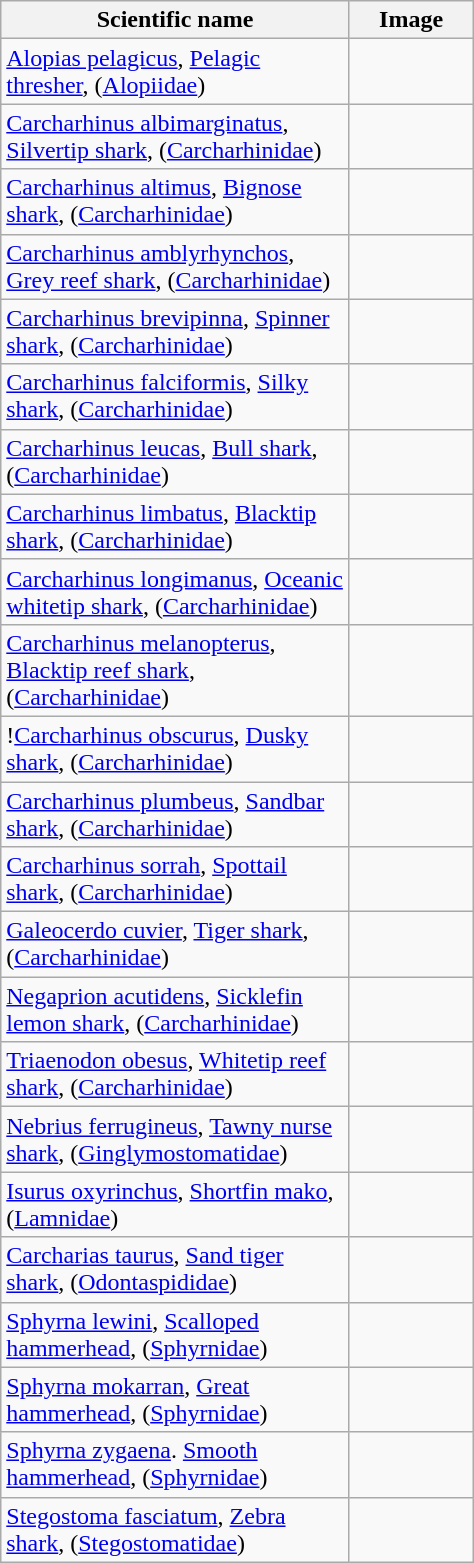<table class="wikitable sortable plainrowheaders">
<tr>
<th scope="col" width="225">Scientific name</th>
<th scope="col" class="unsortable" width="75">Image</th>
</tr>
<tr>
<td><a href='#'>Alopias pelagicus</a>, <a href='#'>Pelagic thresher</a>, (<a href='#'>Alopiidae</a>)</td>
<td></td>
</tr>
<tr>
<td><a href='#'>Carcharhinus albimarginatus</a>, <a href='#'>Silvertip shark</a>, (<a href='#'>Carcharhinidae</a>)</td>
<td></td>
</tr>
<tr>
<td><a href='#'>Carcharhinus altimus</a>, <a href='#'>Bignose shark</a>, (<a href='#'>Carcharhinidae</a>)</td>
<td></td>
</tr>
<tr>
<td><a href='#'>Carcharhinus amblyrhynchos</a>, <a href='#'>Grey reef shark</a>, (<a href='#'>Carcharhinidae</a>)</td>
<td></td>
</tr>
<tr>
<td><a href='#'>Carcharhinus brevipinna</a>, <a href='#'>Spinner shark</a>, (<a href='#'>Carcharhinidae</a>)</td>
<td></td>
</tr>
<tr>
<td><a href='#'>Carcharhinus falciformis</a>, <a href='#'>Silky shark</a>, (<a href='#'>Carcharhinidae</a>)</td>
<td></td>
</tr>
<tr>
<td><a href='#'>Carcharhinus leucas</a>, <a href='#'>Bull shark</a>, (<a href='#'>Carcharhinidae</a>)</td>
<td></td>
</tr>
<tr>
<td><a href='#'>Carcharhinus limbatus</a>, <a href='#'>Blacktip shark</a>, (<a href='#'>Carcharhinidae</a>)</td>
<td></td>
</tr>
<tr>
<td><a href='#'>Carcharhinus longimanus</a>, <a href='#'>Oceanic whitetip shark</a>, (<a href='#'>Carcharhinidae</a>)</td>
<td></td>
</tr>
<tr>
<td><a href='#'>Carcharhinus melanopterus</a>, <a href='#'>Blacktip reef shark</a>, (<a href='#'>Carcharhinidae</a>)</td>
<td></td>
</tr>
<tr>
<td>!<a href='#'>Carcharhinus obscurus</a>, <a href='#'>Dusky shark</a>, (<a href='#'>Carcharhinidae</a>)</td>
<td></td>
</tr>
<tr>
<td><a href='#'>Carcharhinus plumbeus</a>, <a href='#'>Sandbar shark</a>, (<a href='#'>Carcharhinidae</a>)</td>
<td></td>
</tr>
<tr>
<td><a href='#'>Carcharhinus sorrah</a>, <a href='#'>Spottail shark</a>, (<a href='#'>Carcharhinidae</a>)</td>
<td></td>
</tr>
<tr>
<td><a href='#'>Galeocerdo cuvier</a>, <a href='#'>Tiger shark</a>, (<a href='#'>Carcharhinidae</a>)</td>
<td></td>
</tr>
<tr>
<td><a href='#'>Negaprion acutidens</a>, <a href='#'>Sicklefin lemon shark</a>, (<a href='#'>Carcharhinidae</a>)</td>
<td></td>
</tr>
<tr>
<td><a href='#'>Triaenodon obesus</a>, <a href='#'>Whitetip reef shark</a>, (<a href='#'>Carcharhinidae</a>)</td>
<td></td>
</tr>
<tr>
<td><a href='#'>Nebrius ferrugineus</a>, <a href='#'>Tawny nurse shark</a>, (<a href='#'>Ginglymostomatidae</a>)</td>
<td></td>
</tr>
<tr>
<td><a href='#'>Isurus oxyrinchus</a>, <a href='#'>Shortfin mako</a>, (<a href='#'>Lamnidae</a>)</td>
<td></td>
</tr>
<tr>
<td><a href='#'>Carcharias taurus</a>, <a href='#'>Sand tiger shark</a>, (<a href='#'>Odontaspididae</a>)</td>
<td></td>
</tr>
<tr>
<td><a href='#'>Sphyrna lewini</a>, <a href='#'>Scalloped hammerhead</a>, (<a href='#'>Sphyrnidae</a>)</td>
<td></td>
</tr>
<tr>
<td><a href='#'>Sphyrna mokarran</a>, <a href='#'>Great hammerhead</a>, (<a href='#'>Sphyrnidae</a>)</td>
<td></td>
</tr>
<tr>
<td><a href='#'>Sphyrna zygaena</a>. <a href='#'>Smooth hammerhead</a>, (<a href='#'>Sphyrnidae</a>)</td>
<td></td>
</tr>
<tr>
<td><a href='#'>Stegostoma fasciatum</a>, <a href='#'>Zebra shark</a>, (<a href='#'>Stegostomatidae</a>)</td>
<td></td>
</tr>
</table>
